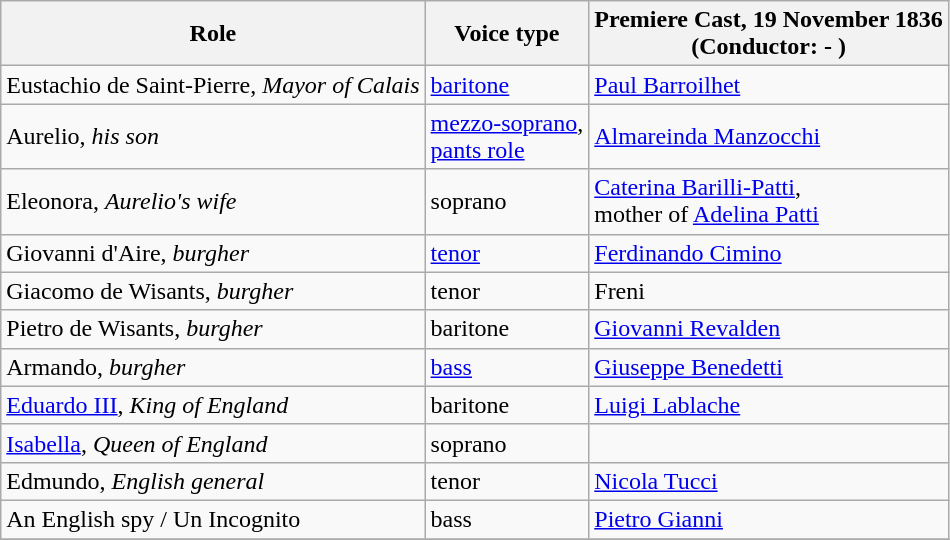<table class="wikitable">
<tr>
<th>Role</th>
<th>Voice type</th>
<th>Premiere Cast, 19 November 1836<br>(Conductor: - )</th>
</tr>
<tr>
<td>Eustachio de Saint-Pierre, <em>Mayor of Calais</em></td>
<td><a href='#'>baritone</a></td>
<td><a href='#'>Paul Barroilhet</a></td>
</tr>
<tr>
<td>Aurelio, <em>his son</em></td>
<td><a href='#'>mezzo-soprano</a>,<br><a href='#'>pants role</a></td>
<td><a href='#'>Almareinda Manzocchi</a></td>
</tr>
<tr>
<td>Eleonora, <em>Aurelio's wife</em></td>
<td>soprano</td>
<td><a href='#'>Caterina Barilli-Patti</a>,<br>mother of <a href='#'>Adelina Patti</a></td>
</tr>
<tr>
<td>Giovanni d'Aire, <em>burgher</em></td>
<td><a href='#'>tenor</a></td>
<td><a href='#'>Ferdinando Cimino</a></td>
</tr>
<tr>
<td>Giacomo de Wisants, <em>burgher</em></td>
<td>tenor</td>
<td>Freni</td>
</tr>
<tr>
<td>Pietro de Wisants, <em>burgher</em></td>
<td>baritone</td>
<td><a href='#'>Giovanni Revalden</a></td>
</tr>
<tr>
<td>Armando, <em>burgher</em></td>
<td><a href='#'>bass</a></td>
<td><a href='#'>Giuseppe Benedetti</a></td>
</tr>
<tr>
<td><a href='#'>Eduardo III</a>, <em>King of England</em></td>
<td>baritone</td>
<td><a href='#'>Luigi Lablache</a></td>
</tr>
<tr>
<td><a href='#'>Isabella</a>, <em>Queen of England</em></td>
<td>soprano</td>
<td></td>
</tr>
<tr>
<td>Edmundo, <em>English general</em></td>
<td>tenor</td>
<td><a href='#'>Nicola Tucci</a></td>
</tr>
<tr>
<td>An English spy / Un Incognito</td>
<td>bass</td>
<td><a href='#'>Pietro Gianni</a></td>
</tr>
<tr>
</tr>
</table>
